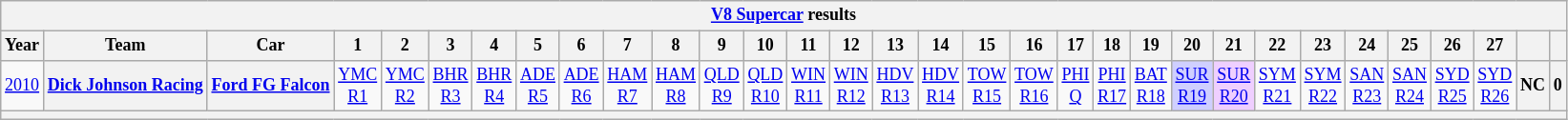<table class="wikitable" style="text-align:center; font-size:75%">
<tr>
<th colspan=45><a href='#'>V8 Supercar</a> results</th>
</tr>
<tr>
<th scope="col">Year</th>
<th scope="col">Team</th>
<th scope="col">Car</th>
<th scope="col">1</th>
<th scope="col">2</th>
<th scope="col">3</th>
<th scope="col">4</th>
<th scope="col">5</th>
<th scope="col">6</th>
<th scope="col">7</th>
<th scope="col">8</th>
<th scope="col">9</th>
<th scope="col">10</th>
<th scope="col">11</th>
<th scope="col">12</th>
<th scope="col">13</th>
<th scope="col">14</th>
<th scope="col">15</th>
<th scope="col">16</th>
<th scope="col">17</th>
<th scope="col">18</th>
<th scope="col">19</th>
<th scope="col">20</th>
<th scope="col">21</th>
<th scope="col">22</th>
<th scope="col">23</th>
<th scope="col">24</th>
<th scope="col">25</th>
<th scope="col">26</th>
<th scope="col">27</th>
<th scope="col"></th>
<th scope="col"></th>
</tr>
<tr>
<td><a href='#'>2010</a></td>
<th nowrap><a href='#'>Dick Johnson Racing</a></th>
<th nowrap><a href='#'>Ford FG Falcon</a></th>
<td><a href='#'>YMC<br>R1</a></td>
<td><a href='#'>YMC<br>R2</a></td>
<td><a href='#'>BHR<br>R3</a></td>
<td><a href='#'>BHR<br>R4</a></td>
<td><a href='#'>ADE<br>R5</a></td>
<td><a href='#'>ADE<br>R6</a></td>
<td><a href='#'>HAM<br>R7</a></td>
<td><a href='#'>HAM<br>R8</a></td>
<td><a href='#'>QLD<br>R9</a></td>
<td><a href='#'>QLD<br>R10</a></td>
<td><a href='#'>WIN<br>R11</a></td>
<td><a href='#'>WIN<br>R12</a></td>
<td><a href='#'>HDV<br>R13</a></td>
<td><a href='#'>HDV<br>R14</a></td>
<td><a href='#'>TOW<br>R15</a></td>
<td><a href='#'>TOW<br>R16</a></td>
<td><a href='#'>PHI<br>Q</a></td>
<td><a href='#'>PHI<br>R17</a></td>
<td><a href='#'>BAT<br>R18</a></td>
<td style="background:#cfcfff;"><a href='#'>SUR<br>R19</a><br></td>
<td style="background:#efcfff;"><a href='#'>SUR<br>R20</a><br></td>
<td><a href='#'>SYM<br>R21</a></td>
<td><a href='#'>SYM<br>R22</a></td>
<td><a href='#'>SAN<br>R23</a></td>
<td><a href='#'>SAN<br>R24</a></td>
<td><a href='#'>SYD<br>R25</a></td>
<td><a href='#'>SYD<br>R26</a></td>
<th>NC</th>
<th>0</th>
</tr>
<tr>
<th colspan="32"></th>
</tr>
</table>
